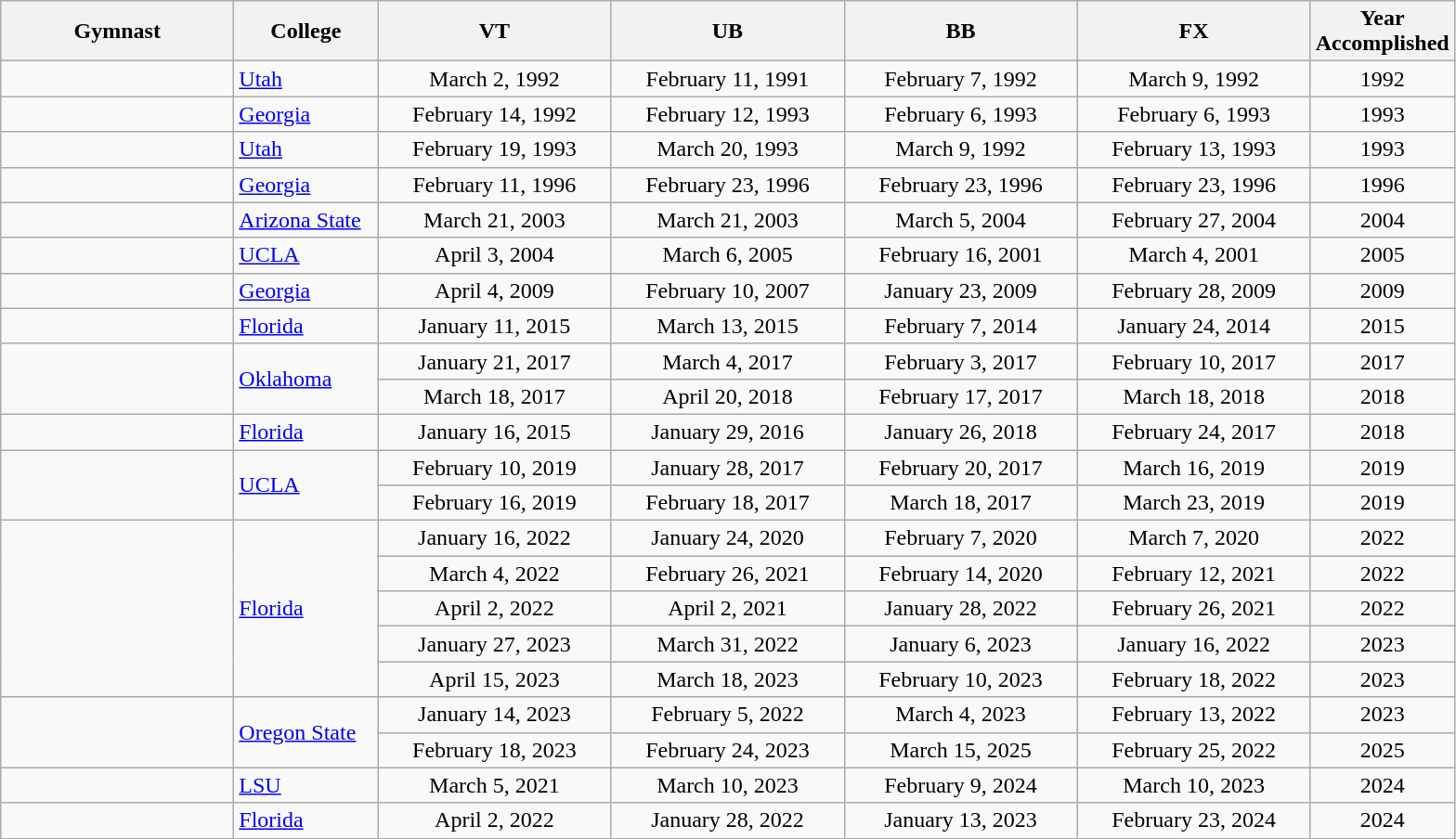<table class="wikitable sortable" style="text-align:center;">
<tr>
<th style="width:10.0em;">Gymnast</th>
<th style="width:6.0em;">College</th>
<th class="unsortable" style="width:10em;" title="Vault">VT</th>
<th class="unsortable" style="width:10em;" title="Uneven Bars">UB</th>
<th class="unsortable" style="width:10em;" title="Balance Beam">BB</th>
<th class="unsortable" style="width:10em;" title="Floor Exercise">FX</th>
<th style="width:4.0em;">Year Accomplished</th>
</tr>
<tr>
<td align=left></td>
<td align=left><a href='#'>Utah</a></td>
<td>March 2, 1992</td>
<td>February 11, 1991</td>
<td>February 7, 1992</td>
<td>March 9, 1992</td>
<td>1992</td>
</tr>
<tr>
<td align=left></td>
<td align=left><a href='#'>Georgia</a></td>
<td>February 14, 1992</td>
<td>February 12, 1993</td>
<td>February 6, 1993</td>
<td>February 6, 1993</td>
<td>1993</td>
</tr>
<tr>
<td align=left></td>
<td align=left><a href='#'>Utah</a></td>
<td>February 19, 1993</td>
<td>March 20, 1993</td>
<td>March 9, 1992</td>
<td>February 13, 1993</td>
<td>1993</td>
</tr>
<tr>
<td align=left></td>
<td align=left><a href='#'>Georgia</a></td>
<td>February 11, 1996</td>
<td>February 23, 1996</td>
<td>February 23, 1996</td>
<td>February 23, 1996</td>
<td>1996</td>
</tr>
<tr>
<td align=left></td>
<td align=left><a href='#'>Arizona State</a></td>
<td>March 21, 2003</td>
<td>March 21, 2003</td>
<td>March 5, 2004</td>
<td>February 27, 2004</td>
<td>2004</td>
</tr>
<tr>
<td align=left></td>
<td align=left><a href='#'>UCLA</a></td>
<td>April 3, 2004</td>
<td>March 6, 2005</td>
<td>February 16, 2001</td>
<td>March 4, 2001</td>
<td>2005</td>
</tr>
<tr>
<td align=left></td>
<td align=left><a href='#'>Georgia</a></td>
<td>April 4, 2009</td>
<td>February 10, 2007</td>
<td>January 23, 2009</td>
<td>February 28, 2009</td>
<td>2009</td>
</tr>
<tr>
<td align=left></td>
<td align=left><a href='#'>Florida</a></td>
<td>January 11, 2015</td>
<td>March 13, 2015</td>
<td>February 7, 2014</td>
<td>January 24, 2014</td>
<td>2015</td>
</tr>
<tr>
<td rowspan="2" align=left></td>
<td rowspan="2" align=left><a href='#'>Oklahoma</a></td>
<td>January 21, 2017</td>
<td>March 4, 2017</td>
<td>February 3, 2017</td>
<td>February 10, 2017</td>
<td>2017</td>
</tr>
<tr>
<td>March 18, 2017</td>
<td>April 20, 2018</td>
<td>February 17, 2017</td>
<td>March 18, 2018</td>
<td>2018</td>
</tr>
<tr>
<td align=left></td>
<td align=left><a href='#'>Florida</a></td>
<td>January 16, 2015</td>
<td>January 29, 2016</td>
<td>January 26, 2018</td>
<td>February 24, 2017</td>
<td>2018</td>
</tr>
<tr>
<td rowspan="2" align=left></td>
<td rowspan="2" align=left><a href='#'>UCLA</a></td>
<td>February 10, 2019</td>
<td>January 28, 2017</td>
<td>February 20, 2017</td>
<td>March 16, 2019</td>
<td>2019</td>
</tr>
<tr>
<td>February 16, 2019</td>
<td>February 18, 2017</td>
<td>March 18, 2017</td>
<td>March 23, 2019</td>
<td>2019</td>
</tr>
<tr>
<td rowspan="5" align=left></td>
<td rowspan="5" align=left><a href='#'>Florida</a></td>
<td>January 16, 2022</td>
<td>January 24, 2020</td>
<td>February 7, 2020</td>
<td>March 7, 2020</td>
<td>2022</td>
</tr>
<tr>
<td>March 4, 2022</td>
<td>February 26, 2021</td>
<td>February 14, 2020</td>
<td>February 12, 2021</td>
<td>2022</td>
</tr>
<tr>
<td>April 2, 2022</td>
<td>April 2, 2021</td>
<td>January 28, 2022</td>
<td>February 26, 2021</td>
<td>2022</td>
</tr>
<tr>
<td>January 27, 2023</td>
<td>March 31, 2022</td>
<td>January 6, 2023</td>
<td>January 16, 2022</td>
<td>2023</td>
</tr>
<tr>
<td>April 15, 2023</td>
<td>March 18, 2023</td>
<td>February 10, 2023</td>
<td>February 18, 2022</td>
<td>2023</td>
</tr>
<tr>
<td rowspan="2" align=left></td>
<td rowspan="2" align=left><a href='#'>Oregon State</a></td>
<td>January 14, 2023</td>
<td>February 5, 2022</td>
<td>March 4, 2023</td>
<td>February 13, 2022</td>
<td>2023</td>
</tr>
<tr>
<td>February 18, 2023</td>
<td>February 24, 2023</td>
<td>March 15, 2025</td>
<td>February 25, 2022</td>
<td>2025</td>
</tr>
<tr>
<td align=left></td>
<td align=left><a href='#'>LSU</a></td>
<td>March 5, 2021</td>
<td>March 10, 2023</td>
<td>February 9, 2024</td>
<td>March 10, 2023</td>
<td>2024</td>
</tr>
<tr>
<td align=left></td>
<td align=left><a href='#'>Florida</a></td>
<td>April 2, 2022</td>
<td>January 28, 2022</td>
<td>January 13, 2023</td>
<td>February 23, 2024</td>
<td>2024</td>
</tr>
</table>
